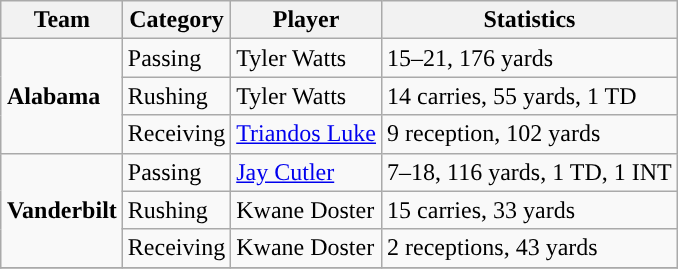<table class="wikitable" style="float: right;">
<tr>
<th>Team</th>
<th>Category</th>
<th>Player</th>
<th>Statistics</th>
</tr>
<tr>
<td rowspan=3><strong>Alabama</strong></td>
<td>Passing</td>
<td>Tyler Watts</td>
<td>15–21, 176 yards</td>
</tr>
<tr>
<td>Rushing</td>
<td>Tyler Watts</td>
<td>14 carries, 55 yards, 1 TD</td>
</tr>
<tr>
<td>Receiving</td>
<td><a href='#'>Triandos Luke</a></td>
<td>9 reception, 102 yards</td>
</tr>
<tr>
<td rowspan=3><strong>Vanderbilt</strong></td>
<td>Passing</td>
<td><a href='#'>Jay Cutler</a></td>
<td>7–18, 116 yards, 1 TD, 1 INT</td>
</tr>
<tr>
<td>Rushing</td>
<td>Kwane Doster</td>
<td>15 carries, 33 yards</td>
</tr>
<tr>
<td>Receiving</td>
<td>Kwane Doster</td>
<td>2 receptions, 43 yards</td>
</tr>
<tr>
</tr>
</table>
